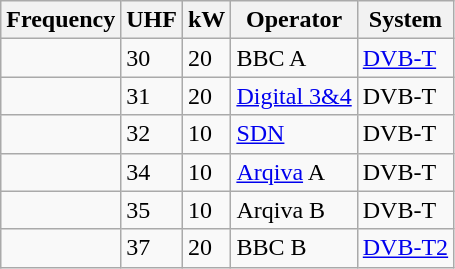<table class="wikitable sortable">
<tr>
<th>Frequency</th>
<th>UHF</th>
<th>kW</th>
<th>Operator</th>
<th>System</th>
</tr>
<tr>
<td></td>
<td>30</td>
<td>20</td>
<td>BBC A</td>
<td><a href='#'>DVB-T</a></td>
</tr>
<tr>
<td></td>
<td>31</td>
<td>20</td>
<td><a href='#'>Digital 3&4</a></td>
<td>DVB-T</td>
</tr>
<tr>
<td></td>
<td>32</td>
<td>10</td>
<td><a href='#'>SDN</a></td>
<td>DVB-T</td>
</tr>
<tr>
<td></td>
<td>34</td>
<td>10</td>
<td><a href='#'>Arqiva</a> A</td>
<td>DVB-T</td>
</tr>
<tr>
<td></td>
<td>35</td>
<td>10</td>
<td>Arqiva B</td>
<td>DVB-T</td>
</tr>
<tr>
<td></td>
<td>37</td>
<td>20</td>
<td>BBC B</td>
<td><a href='#'>DVB-T2</a></td>
</tr>
</table>
